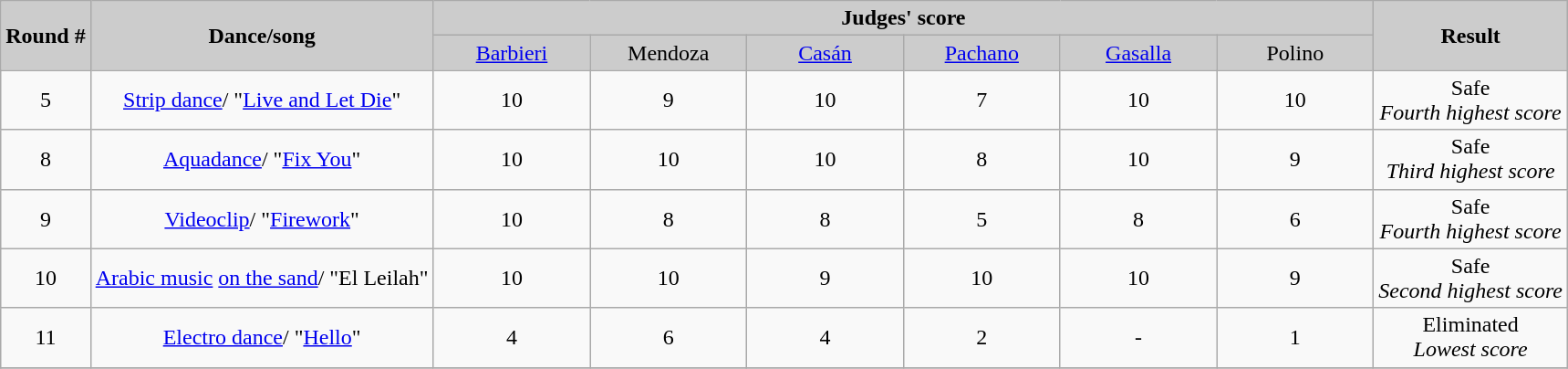<table class="wikitable">
<tr style="text-align:Center; background:#ccc;">
<td rowspan="2"><strong>Round #</strong></td>
<td rowspan="2"><strong>Dance/song</strong></td>
<td colspan="6"><strong>Judges' score</strong></td>
<td rowspan="2"><strong>Result</strong></td>
</tr>
<tr style="text-align:center; background:#ccc;">
<td style="width:10%; "><a href='#'>Barbieri</a></td>
<td style="width:10%; ">Mendoza</td>
<td style="width:10%; "><a href='#'>Casán</a></td>
<td style="width:10%; "><a href='#'>Pachano</a></td>
<td style="width:10%; "><a href='#'>Gasalla</a></td>
<td style="width:10%; ">Polino</td>
</tr>
<tr>
<td style="text-align:center;">5</td>
<td style="text-align:center;"><a href='#'>Strip dance</a>/ "<a href='#'>Live and Let Die</a>"</td>
<td style="text-align:center;">10</td>
<td style="text-align:center;">9</td>
<td style="text-align:center;">10</td>
<td style="text-align:center;">7</td>
<td style="text-align:center;">10</td>
<td style="text-align:center;">10</td>
<td style="text-align:center;">Safe<br><em>Fourth highest score</em></td>
</tr>
<tr>
<td style="text-align:center;">8</td>
<td style="text-align:center;"><a href='#'>Aquadance</a>/ "<a href='#'>Fix You</a>"</td>
<td style="text-align:center;">10</td>
<td style="text-align:center;">10</td>
<td style="text-align:center;">10</td>
<td style="text-align:center;">8</td>
<td style="text-align:center;">10</td>
<td style="text-align:center;">9</td>
<td style="text-align:center;">Safe<br><em>Third highest score</em></td>
</tr>
<tr>
<td style="text-align:center;">9</td>
<td style="text-align:center;"><a href='#'>Videoclip</a>/ "<a href='#'>Firework</a>"</td>
<td style="text-align:center;">10</td>
<td style="text-align:center;">8</td>
<td style="text-align:center;">8</td>
<td style="text-align:center;">5</td>
<td style="text-align:center;">8</td>
<td style="text-align:center;">6</td>
<td style="text-align:center;">Safe<br><em>Fourth highest score</em></td>
</tr>
<tr>
<td style="text-align:center;">10</td>
<td style="text-align:center;"><a href='#'>Arabic music</a> <a href='#'>on the sand</a>/ "El Leilah"</td>
<td style="text-align:center;">10</td>
<td style="text-align:center;">10</td>
<td style="text-align:center;">9</td>
<td style="text-align:center;">10</td>
<td style="text-align:center;">10</td>
<td style="text-align:center;">9</td>
<td style="text-align:center;">Safe<br><em>Second highest score</em></td>
</tr>
<tr>
<td style="text-align:center;">11</td>
<td style="text-align:center;"><a href='#'>Electro dance</a>/ "<a href='#'>Hello</a>"</td>
<td style="text-align:center;">4</td>
<td style="text-align:center;">6</td>
<td style="text-align:center;">4</td>
<td style="text-align:center;">2</td>
<td colspan=1 style="text-align:center;" background:lightgray>-</td>
<td style="text-align:center;">1</td>
<td style="text-align:center;">Eliminated <br><em>Lowest score</em></td>
</tr>
<tr>
</tr>
</table>
